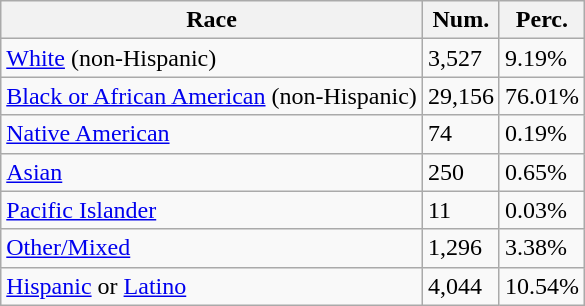<table class="wikitable">
<tr>
<th>Race</th>
<th>Num.</th>
<th>Perc.</th>
</tr>
<tr>
<td><a href='#'>White</a> (non-Hispanic)</td>
<td>3,527</td>
<td>9.19%</td>
</tr>
<tr>
<td><a href='#'>Black or African American</a> (non-Hispanic)</td>
<td>29,156</td>
<td>76.01%</td>
</tr>
<tr>
<td><a href='#'>Native American</a></td>
<td>74</td>
<td>0.19%</td>
</tr>
<tr>
<td><a href='#'>Asian</a></td>
<td>250</td>
<td>0.65%</td>
</tr>
<tr>
<td><a href='#'>Pacific Islander</a></td>
<td>11</td>
<td>0.03%</td>
</tr>
<tr>
<td><a href='#'>Other/Mixed</a></td>
<td>1,296</td>
<td>3.38%</td>
</tr>
<tr>
<td><a href='#'>Hispanic</a> or <a href='#'>Latino</a></td>
<td>4,044</td>
<td>10.54%</td>
</tr>
</table>
